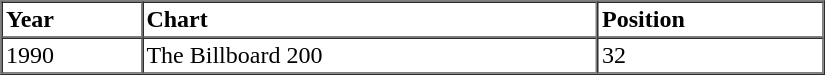<table border=1 cellspacing=0 cellpadding=2 width="550px">
<tr>
<th align="left">Year</th>
<th align="left">Chart</th>
<th align="left">Position</th>
</tr>
<tr>
<td align="left">1990</td>
<td align="left">The Billboard 200</td>
<td align="left">32</td>
</tr>
<tr>
</tr>
</table>
